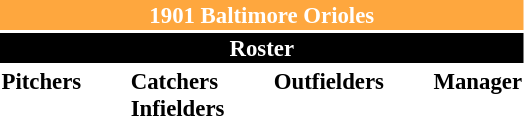<table class="toccolours" style="font-size: 95%;">
<tr>
<th colspan="10" style="background-color: #FEA73E; color: white; text-align: center;">1901 Baltimore Orioles</th>
</tr>
<tr>
<td colspan="10" style="background-color: black; color: white; text-align: center;"><strong>Roster</strong></td>
</tr>
<tr>
<td valign="top"><strong>Pitchers</strong><br>





</td>
<td width="25px"></td>
<td valign="top"><strong>Catchers</strong><br>


<strong>Infielders</strong>







</td>
<td width="25px"></td>
<td valign="top"><strong>Outfielders</strong><br>



</td>
<td width="25px"></td>
<td valign="top"><strong>Manager</strong><br></td>
</tr>
</table>
